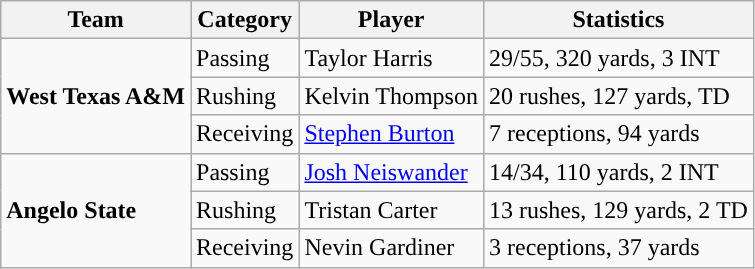<table class="wikitable" style="float: left;">
<tr>
<th>Team</th>
<th>Category</th>
<th>Player</th>
<th>Statistics</th>
</tr>
<tr>
<td rowspan=3><strong>West Texas A&M</strong></td>
<td>Passing</td>
<td>Taylor Harris</td>
<td>29/55, 320 yards, 3 INT</td>
</tr>
<tr>
<td>Rushing</td>
<td>Kelvin Thompson</td>
<td>20 rushes, 127 yards, TD</td>
</tr>
<tr>
<td>Receiving</td>
<td><a href='#'>Stephen Burton</a></td>
<td>7 receptions, 94 yards</td>
</tr>
<tr>
<td rowspan=3><strong>Angelo State</strong></td>
<td>Passing</td>
<td><a href='#'>Josh Neiswander</a></td>
<td>14/34, 110 yards, 2 INT</td>
</tr>
<tr>
<td>Rushing</td>
<td>Tristan Carter</td>
<td>13 rushes, 129 yards, 2 TD</td>
</tr>
<tr>
<td>Receiving</td>
<td>Nevin Gardiner</td>
<td>3 receptions, 37 yards</td>
</tr>
</table>
